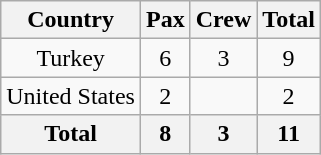<table class="wikitable sortable collapsed floatright" style="text-align:center;">
<tr>
<th>Country</th>
<th><abbr>Pax</abbr></th>
<th>Crew</th>
<th>Total</th>
</tr>
<tr>
<td>Turkey</td>
<td>6</td>
<td>3</td>
<td>9</td>
</tr>
<tr>
<td>United States</td>
<td>2</td>
<td></td>
<td>2</td>
</tr>
<tr valign=top>
<th>Total</th>
<th>8</th>
<th>3</th>
<th>11</th>
</tr>
</table>
